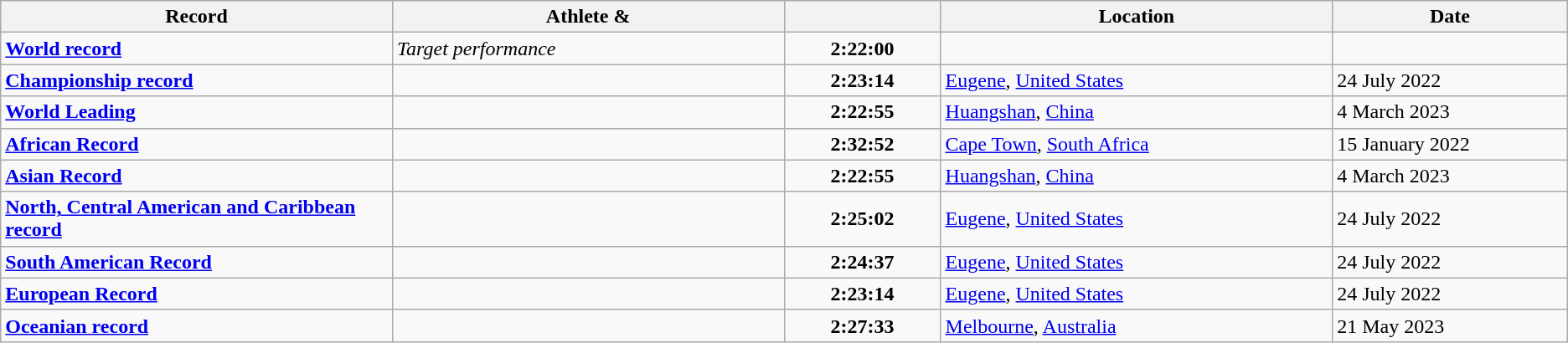<table class="wikitable">
<tr>
<th width=25% align=center>Record</th>
<th width=25% align=center>Athlete & </th>
<th width=10% align=center></th>
<th width=25% align=center>Location</th>
<th width=15% align=center>Date</th>
</tr>
<tr>
<td><strong><a href='#'>World record</a></strong></td>
<td><em>Target performance</em></td>
<td align=center><strong>2:22:00</strong></td>
<td></td>
<td></td>
</tr>
<tr>
<td><strong><a href='#'>Championship record</a></strong></td>
<td></td>
<td align=center><strong>2:23:14</strong></td>
<td><a href='#'>Eugene</a>, <a href='#'>United States</a></td>
<td>24 July 2022</td>
</tr>
<tr>
<td><strong><a href='#'>World Leading</a></strong></td>
<td></td>
<td align=center><strong>2:22:55</strong></td>
<td><a href='#'>Huangshan</a>, <a href='#'>China</a></td>
<td>4 March 2023</td>
</tr>
<tr>
<td><strong><a href='#'>African Record</a></strong></td>
<td></td>
<td align=center><strong>2:32:52</strong></td>
<td><a href='#'>Cape Town</a>, <a href='#'>South Africa</a></td>
<td>15 January 2022</td>
</tr>
<tr>
<td><strong><a href='#'>Asian Record</a></strong></td>
<td></td>
<td align=center><strong>2:22:55</strong></td>
<td><a href='#'>Huangshan</a>, <a href='#'>China</a></td>
<td>4 March 2023</td>
</tr>
<tr>
<td><strong><a href='#'>North, Central American and Caribbean record</a></strong></td>
<td></td>
<td align=center><strong>2:25:02</strong></td>
<td><a href='#'>Eugene</a>, <a href='#'>United States</a></td>
<td>24 July 2022</td>
</tr>
<tr>
<td><strong><a href='#'>South American Record</a></strong></td>
<td></td>
<td align=center><strong>2:24:37</strong></td>
<td><a href='#'>Eugene</a>, <a href='#'>United States</a></td>
<td>24 July 2022</td>
</tr>
<tr>
<td><strong><a href='#'>European Record</a></strong></td>
<td></td>
<td align=center><strong>2:23:14</strong></td>
<td><a href='#'>Eugene</a>, <a href='#'>United States</a></td>
<td>24 July 2022</td>
</tr>
<tr>
<td><strong><a href='#'>Oceanian record</a></strong></td>
<td></td>
<td align=center><strong>2:27:33</strong></td>
<td><a href='#'>Melbourne</a>, <a href='#'>Australia</a></td>
<td>21 May 2023</td>
</tr>
</table>
